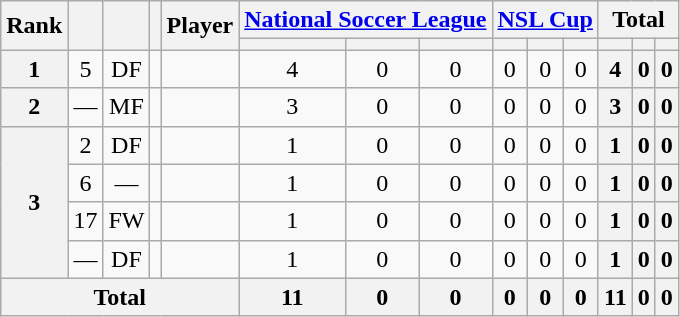<table class="wikitable sortable" style="text-align:center">
<tr>
<th rowspan="2">Rank</th>
<th rowspan="2"></th>
<th rowspan="2"></th>
<th rowspan="2"></th>
<th rowspan="2">Player</th>
<th colspan="3"><a href='#'>National Soccer League</a></th>
<th colspan="3"><a href='#'>NSL Cup</a></th>
<th colspan="3">Total</th>
</tr>
<tr>
<th></th>
<th></th>
<th></th>
<th></th>
<th></th>
<th></th>
<th></th>
<th></th>
<th></th>
</tr>
<tr>
<th>1</th>
<td>5</td>
<td>DF</td>
<td></td>
<td align="left"><br></td>
<td>4</td>
<td>0</td>
<td>0<br></td>
<td>0</td>
<td>0</td>
<td>0<br></td>
<th>4</th>
<th>0</th>
<th>0</th>
</tr>
<tr>
<th>2</th>
<td>—</td>
<td>MF</td>
<td></td>
<td align="left"><br></td>
<td>3</td>
<td>0</td>
<td>0<br></td>
<td>0</td>
<td>0</td>
<td>0<br></td>
<th>3</th>
<th>0</th>
<th>0</th>
</tr>
<tr>
<th rowspan="4">3</th>
<td>2</td>
<td>DF</td>
<td></td>
<td align="left"><br></td>
<td>1</td>
<td>0</td>
<td>0<br></td>
<td>0</td>
<td>0</td>
<td>0<br></td>
<th>1</th>
<th>0</th>
<th>0</th>
</tr>
<tr>
<td>6</td>
<td>—</td>
<td></td>
<td align="left"><br></td>
<td>1</td>
<td>0</td>
<td>0<br></td>
<td>0</td>
<td>0</td>
<td>0<br></td>
<th>1</th>
<th>0</th>
<th>0</th>
</tr>
<tr>
<td>17</td>
<td>FW</td>
<td></td>
<td align="left"><br></td>
<td>1</td>
<td>0</td>
<td>0<br></td>
<td>0</td>
<td>0</td>
<td>0<br></td>
<th>1</th>
<th>0</th>
<th>0</th>
</tr>
<tr>
<td>—</td>
<td>DF</td>
<td></td>
<td align="left"><br></td>
<td>1</td>
<td>0</td>
<td>0<br></td>
<td>0</td>
<td>0</td>
<td>0<br></td>
<th>1</th>
<th>0</th>
<th>0</th>
</tr>
<tr>
<th colspan="5">Total<br></th>
<th>11</th>
<th>0</th>
<th>0<br></th>
<th>0</th>
<th>0</th>
<th>0<br></th>
<th>11</th>
<th>0</th>
<th>0</th>
</tr>
</table>
